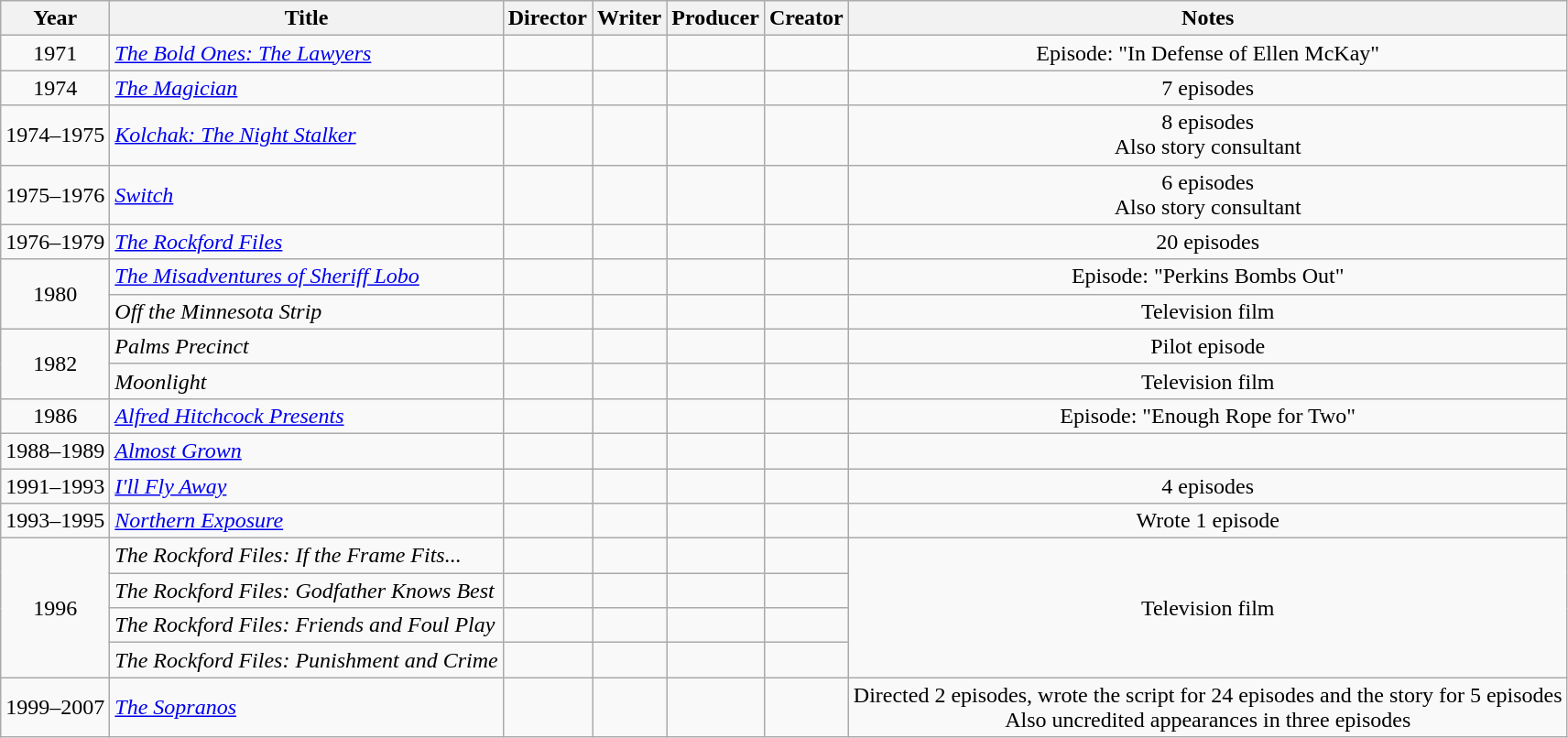<table class="wikitable sortable" style="text-align:center">
<tr>
<th>Year</th>
<th>Title</th>
<th>Director</th>
<th>Writer</th>
<th>Producer</th>
<th>Creator</th>
<th>Notes</th>
</tr>
<tr>
<td>1971</td>
<td style="text-align:left"><em><a href='#'>The Bold Ones: The Lawyers</a></em></td>
<td></td>
<td></td>
<td></td>
<td></td>
<td>Episode: "In Defense of Ellen McKay"</td>
</tr>
<tr>
<td>1974</td>
<td style="text-align:left"><em><a href='#'>The Magician</a></em></td>
<td></td>
<td></td>
<td></td>
<td></td>
<td>7 episodes</td>
</tr>
<tr>
<td>1974–1975</td>
<td style="text-align:left"><em><a href='#'>Kolchak: The Night Stalker</a></em></td>
<td></td>
<td></td>
<td></td>
<td></td>
<td>8 episodes<br>Also story consultant</td>
</tr>
<tr>
<td>1975–1976</td>
<td style="text-align:left"><em><a href='#'>Switch</a></em></td>
<td></td>
<td></td>
<td></td>
<td></td>
<td>6 episodes<br>Also story consultant</td>
</tr>
<tr>
<td>1976–1979</td>
<td style="text-align:left"><em><a href='#'>The Rockford Files</a></em></td>
<td></td>
<td></td>
<td></td>
<td></td>
<td>20 episodes</td>
</tr>
<tr>
<td rowspan=2>1980</td>
<td style="text-align:left"><em><a href='#'>The Misadventures of Sheriff Lobo</a></em></td>
<td></td>
<td></td>
<td></td>
<td></td>
<td>Episode: "Perkins Bombs Out"</td>
</tr>
<tr>
<td style="text-align:left"><em>Off the Minnesota Strip</em></td>
<td></td>
<td></td>
<td></td>
<td></td>
<td>Television film</td>
</tr>
<tr>
<td rowspan=2>1982</td>
<td style="text-align:left"><em>Palms Precinct</em></td>
<td></td>
<td></td>
<td></td>
<td></td>
<td>Pilot episode</td>
</tr>
<tr>
<td style="text-align:left"><em>Moonlight</em></td>
<td></td>
<td></td>
<td></td>
<td></td>
<td>Television film</td>
</tr>
<tr>
<td>1986</td>
<td style="text-align:left"><em><a href='#'>Alfred Hitchcock Presents</a></em></td>
<td></td>
<td></td>
<td></td>
<td></td>
<td>Episode: "Enough Rope for Two"</td>
</tr>
<tr>
<td>1988–1989</td>
<td style="text-align:left"><em><a href='#'>Almost Grown</a></em></td>
<td></td>
<td></td>
<td></td>
<td></td>
<td></td>
</tr>
<tr>
<td>1991–1993</td>
<td style="text-align:left"><em><a href='#'>I'll Fly Away</a></em></td>
<td></td>
<td></td>
<td></td>
<td></td>
<td>4 episodes</td>
</tr>
<tr>
<td>1993–1995</td>
<td style="text-align:left"><em><a href='#'>Northern Exposure</a></em></td>
<td></td>
<td></td>
<td></td>
<td></td>
<td>Wrote 1 episode</td>
</tr>
<tr>
<td rowspan=4>1996</td>
<td style="text-align:left"><em>The Rockford Files: If the Frame Fits...</em></td>
<td></td>
<td></td>
<td></td>
<td></td>
<td rowspan=4>Television film</td>
</tr>
<tr>
<td style="text-align:left"><em>The Rockford Files: Godfather Knows Best</em></td>
<td></td>
<td></td>
<td></td>
<td></td>
</tr>
<tr>
<td style="text-align:left"><em>The Rockford Files: Friends and Foul Play</em></td>
<td></td>
<td></td>
<td></td>
<td></td>
</tr>
<tr>
<td style="text-align:left"><em>The Rockford Files: Punishment and Crime</em></td>
<td></td>
<td></td>
<td></td>
<td></td>
</tr>
<tr>
<td>1999–2007</td>
<td style="text-align:left"><em><a href='#'>The Sopranos</a></em></td>
<td></td>
<td></td>
<td></td>
<td></td>
<td>Directed 2 episodes, wrote the script for 24 episodes and the story for 5 episodes<br>Also uncredited appearances in three episodes</td>
</tr>
</table>
